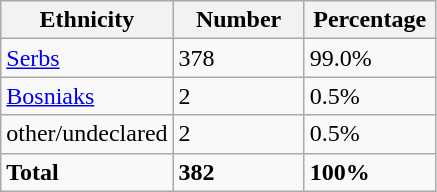<table class="wikitable">
<tr>
<th width="100px">Ethnicity</th>
<th width="80px">Number</th>
<th width="80px">Percentage</th>
</tr>
<tr>
<td><a href='#'>Serbs</a></td>
<td>378</td>
<td>99.0%</td>
</tr>
<tr>
<td><a href='#'>Bosniaks</a></td>
<td>2</td>
<td>0.5%</td>
</tr>
<tr>
<td>other/undeclared</td>
<td>2</td>
<td>0.5%</td>
</tr>
<tr>
<td><strong>Total</strong></td>
<td><strong>382</strong></td>
<td><strong>100%</strong></td>
</tr>
</table>
